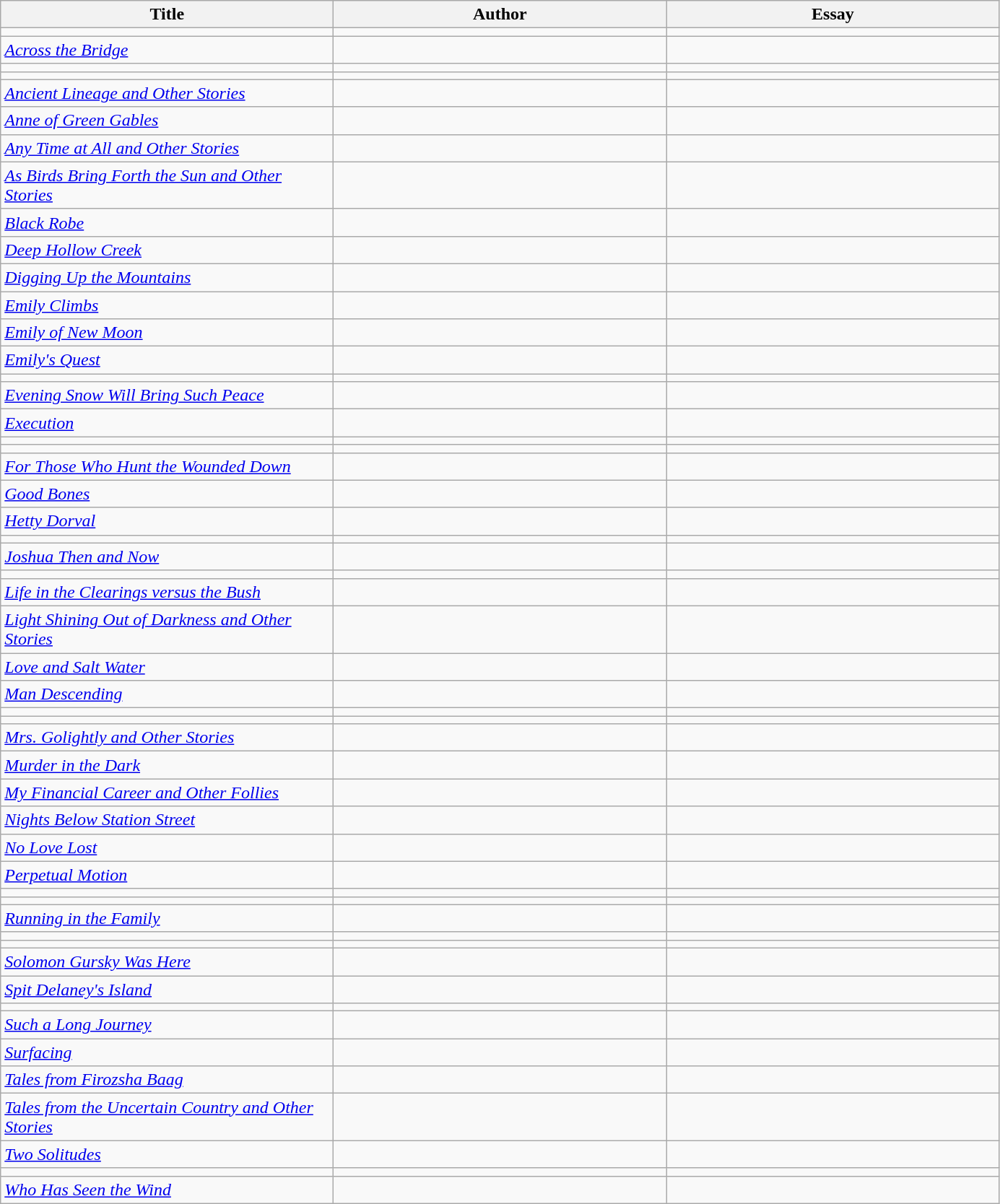<table class="wikitable sortable">
<tr>
<th width=300>Title</th>
<th width=300>Author</th>
<th width=300>Essay</th>
</tr>
<tr align=center>
<td align=left><em></em></td>
<td align=left></td>
<td align=left></td>
</tr>
<tr align=center>
<td align=left><em><a href='#'>Across the Bridge</a></em></td>
<td align=left></td>
<td align=left></td>
</tr>
<tr align=center>
<td align=left><em></em></td>
<td align=left></td>
<td align=left></td>
</tr>
<tr align=center>
<td align=left><em></em></td>
<td align=left></td>
<td align=left></td>
</tr>
<tr align=center>
<td align=left><em><a href='#'>Ancient Lineage and Other Stories</a></em></td>
<td align=left></td>
<td align=left></td>
</tr>
<tr align=center>
<td align=left><em><a href='#'>Anne of Green Gables</a></em></td>
<td align=left></td>
<td align=left></td>
</tr>
<tr align=center>
<td align=left><em><a href='#'>Any Time at All and Other Stories</a></em></td>
<td align=left></td>
<td align=left></td>
</tr>
<tr align=center>
<td align=left><em><a href='#'>As Birds Bring Forth the Sun and Other Stories</a></em></td>
<td align=left></td>
<td align=left></td>
</tr>
<tr align=center>
<td align=left><em><a href='#'>Black Robe</a></em></td>
<td align=left></td>
<td align=left></td>
</tr>
<tr align=center>
<td align=left><em><a href='#'>Deep Hollow Creek</a></em></td>
<td align=left></td>
<td align=left></td>
</tr>
<tr align=center>
<td align=left><em><a href='#'>Digging Up the Mountains</a></em></td>
<td align=left></td>
<td align=left></td>
</tr>
<tr align=center>
<td align=left><em><a href='#'>Emily Climbs</a></em></td>
<td align=left></td>
<td align=left></td>
</tr>
<tr align=center>
<td align=left><em><a href='#'>Emily of New Moon</a></em></td>
<td align=left></td>
<td align=left></td>
</tr>
<tr align=center>
<td align=left><em><a href='#'>Emily's Quest</a></em></td>
<td align=left></td>
<td align=left></td>
</tr>
<tr align=center>
<td align=left><em></em></td>
<td align=left></td>
<td align=left></td>
</tr>
<tr align=center>
<td align=left><em><a href='#'>Evening Snow Will Bring Such Peace</a></em></td>
<td align=left></td>
<td align=left></td>
</tr>
<tr align=center>
<td align=left><em><a href='#'>Execution</a></em></td>
<td align=left></td>
<td align=left></td>
</tr>
<tr align=center>
<td align=left><em></em></td>
<td align=left></td>
<td align=left></td>
</tr>
<tr align=center>
<td align=left><em></em></td>
<td align=left></td>
<td align=left></td>
</tr>
<tr align=center>
<td align=left><em><a href='#'>For Those Who Hunt the Wounded Down</a></em></td>
<td align=left></td>
<td align=left></td>
</tr>
<tr align=center>
<td align=left><em><a href='#'>Good Bones</a></em></td>
<td align=left></td>
<td align=left></td>
</tr>
<tr align=center>
<td align=left><em><a href='#'>Hetty Dorval</a></em></td>
<td align=left></td>
<td align=left></td>
</tr>
<tr align=center>
<td align=left><em></em></td>
<td align=left></td>
<td align=left></td>
</tr>
<tr align=center>
<td align=left><em><a href='#'>Joshua Then and Now</a></em></td>
<td align=left></td>
<td align=left></td>
</tr>
<tr align=center>
<td align=left><em></em></td>
<td align=left></td>
<td align=left></td>
</tr>
<tr align=center>
<td align=left><em><a href='#'>Life in the Clearings versus the Bush</a></em></td>
<td align=left></td>
<td align=left></td>
</tr>
<tr align=center>
<td align=left><em><a href='#'>Light Shining Out of Darkness and Other Stories</a></em></td>
<td align=left></td>
<td align=left></td>
</tr>
<tr align=center>
<td align=left><em><a href='#'>Love and Salt Water</a></em></td>
<td align=left></td>
<td align=left></td>
</tr>
<tr align=center>
<td align=left><em><a href='#'>Man Descending</a></em></td>
<td align=left></td>
<td align=left></td>
</tr>
<tr align=center>
<td align=left><em></em></td>
<td align=left></td>
<td align=left></td>
</tr>
<tr align=center>
<td align=left><em></em></td>
<td align=left></td>
<td align=left></td>
</tr>
<tr align=center>
<td align=left><em><a href='#'>Mrs. Golightly and Other Stories</a></em></td>
<td align=left></td>
<td align=left></td>
</tr>
<tr align=center>
<td align=left><em><a href='#'>Murder in the Dark</a></em></td>
<td align=left></td>
<td align=left></td>
</tr>
<tr align=center>
<td align=left><em><a href='#'>My Financial Career and Other Follies</a></em></td>
<td align=left></td>
<td align=left></td>
</tr>
<tr align=center>
<td align=left><em><a href='#'>Nights Below Station Street</a></em></td>
<td align=left></td>
<td align=left></td>
</tr>
<tr align=center>
<td align=left><em><a href='#'>No Love Lost</a></em></td>
<td align=left></td>
<td align=left></td>
</tr>
<tr align=center>
<td align=left><em><a href='#'>Perpetual Motion</a></em></td>
<td align=left></td>
<td align=left></td>
</tr>
<tr align=center>
<td align=left><em></em></td>
<td align=left></td>
<td align=left></td>
</tr>
<tr align=center>
<td align=left><em></em></td>
<td align=left></td>
<td align=left></td>
</tr>
<tr align=center>
<td align=left><em><a href='#'>Running in the Family</a></em></td>
<td align=left></td>
<td align=left></td>
</tr>
<tr align=center>
<td align=left><em></em></td>
<td align=left></td>
<td align=left></td>
</tr>
<tr align=center>
<td align=left><em></em></td>
<td align=left></td>
<td align=left></td>
</tr>
<tr align=center>
<td align=left><em><a href='#'>Solomon Gursky Was Here</a></em></td>
<td align=left></td>
<td align=left></td>
</tr>
<tr align=center>
<td align=left><em><a href='#'>Spit Delaney's Island</a></em></td>
<td align=left></td>
<td align=left></td>
</tr>
<tr align=center>
<td align=left><em></em></td>
<td align=left></td>
<td align=left></td>
</tr>
<tr align=center>
<td align=left><em><a href='#'>Such a Long Journey</a></em></td>
<td align=left></td>
<td align=left></td>
</tr>
<tr align=center>
<td align=left><em><a href='#'>Surfacing</a></em></td>
<td align=left></td>
<td align=left></td>
</tr>
<tr align=center>
<td align=left><em><a href='#'>Tales from Firozsha Baag</a></em></td>
<td align=left></td>
<td align=left></td>
</tr>
<tr align=center>
<td align=left><em><a href='#'>Tales from the Uncertain Country and Other Stories</a></em></td>
<td align=left></td>
<td align=left></td>
</tr>
<tr align=center>
<td align=left><em><a href='#'>Two Solitudes</a></em></td>
<td align=left></td>
<td align=left></td>
</tr>
<tr align=center>
<td align=left><em></em></td>
<td align=left></td>
<td align=left></td>
</tr>
<tr align=center>
<td align=left><em><a href='#'>Who Has Seen the Wind</a></em></td>
<td align=left></td>
<td align=left></td>
</tr>
</table>
